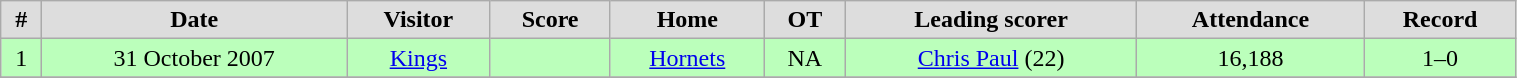<table class="wikitable" width="80%">
<tr align="center"  bgcolor="#dddddd">
<td><strong>#</strong></td>
<td><strong>Date</strong></td>
<td><strong>Visitor</strong></td>
<td><strong>Score</strong></td>
<td><strong>Home</strong></td>
<td><strong>OT</strong></td>
<td><strong>Leading scorer</strong></td>
<td><strong>Attendance</strong></td>
<td><strong>Record</strong></td>
</tr>
<tr align="center" bgcolor="#bbffbb">
<td>1</td>
<td>31 October 2007</td>
<td><a href='#'>Kings</a></td>
<td></td>
<td><a href='#'>Hornets</a></td>
<td>NA</td>
<td><a href='#'>Chris Paul</a> (22)</td>
<td>16,188</td>
<td>1–0</td>
</tr>
<tr align="center">
</tr>
</table>
